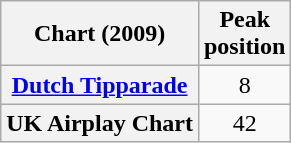<table class="wikitable sortable plainrowheaders">
<tr>
<th scope="col">Chart (2009)</th>
<th scope="col">Peak<br>position</th>
</tr>
<tr>
<th scope="row"><a href='#'>Dutch Tipparade</a></th>
<td align="center">8</td>
</tr>
<tr>
<th scope="row">UK Airplay Chart</th>
<td align="center">42</td>
</tr>
</table>
